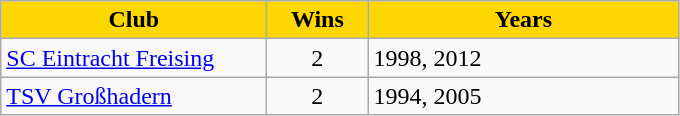<table class="wikitable">
<tr align="center" style="background:#FFD700">
<td width="170"><strong>Club</strong></td>
<td width="60"><strong>Wins</strong></td>
<td width="200"><strong>Years</strong></td>
</tr>
<tr>
<td><a href='#'>SC Eintracht Freising</a></td>
<td align="center">2</td>
<td>1998, 2012</td>
</tr>
<tr>
<td><a href='#'>TSV Großhadern</a></td>
<td align="center">2</td>
<td>1994, 2005</td>
</tr>
</table>
